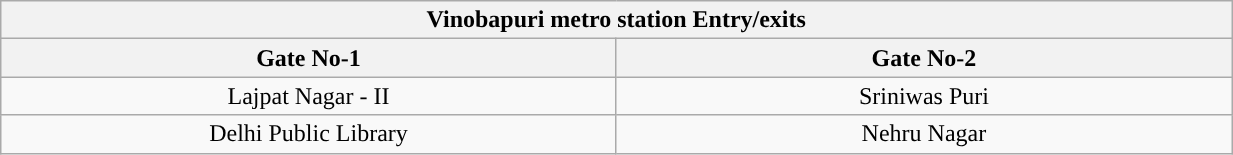<table class="wikitable" style="text-align: center;" width="65%">
<tr>
<th align="center" colspan="5" style="background:#"><span>Vinobapuri metro station Entry/exits</span></th>
</tr>
<tr>
<th style="width:15%;">Gate No-1 </th>
<th style="width:15%;">Gate No-2</th>
</tr>
<tr>
<td>Lajpat Nagar - II</td>
<td>Sriniwas Puri</td>
</tr>
<tr>
<td>Delhi Public Library</td>
<td>Nehru Nagar</td>
</tr>
</table>
